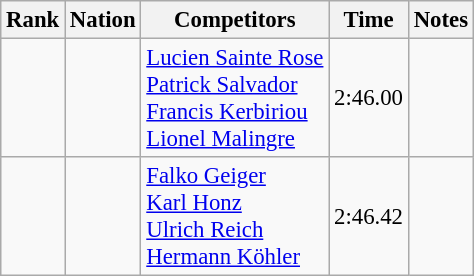<table class="wikitable sortable" style="text-align:center; font-size:95%">
<tr>
<th>Rank</th>
<th>Nation</th>
<th>Competitors</th>
<th>Time</th>
<th>Notes</th>
</tr>
<tr>
<td></td>
<td align=left></td>
<td align=left><a href='#'>Lucien Sainte Rose</a><br><a href='#'>Patrick Salvador</a><br><a href='#'>Francis Kerbiriou</a><br><a href='#'>Lionel Malingre</a></td>
<td>2:46.00</td>
<td></td>
</tr>
<tr>
<td></td>
<td align=left></td>
<td align=left><a href='#'>Falko Geiger</a><br><a href='#'>Karl Honz</a><br><a href='#'>Ulrich Reich</a><br><a href='#'>Hermann Köhler</a></td>
<td>2:46.42</td>
<td></td>
</tr>
</table>
